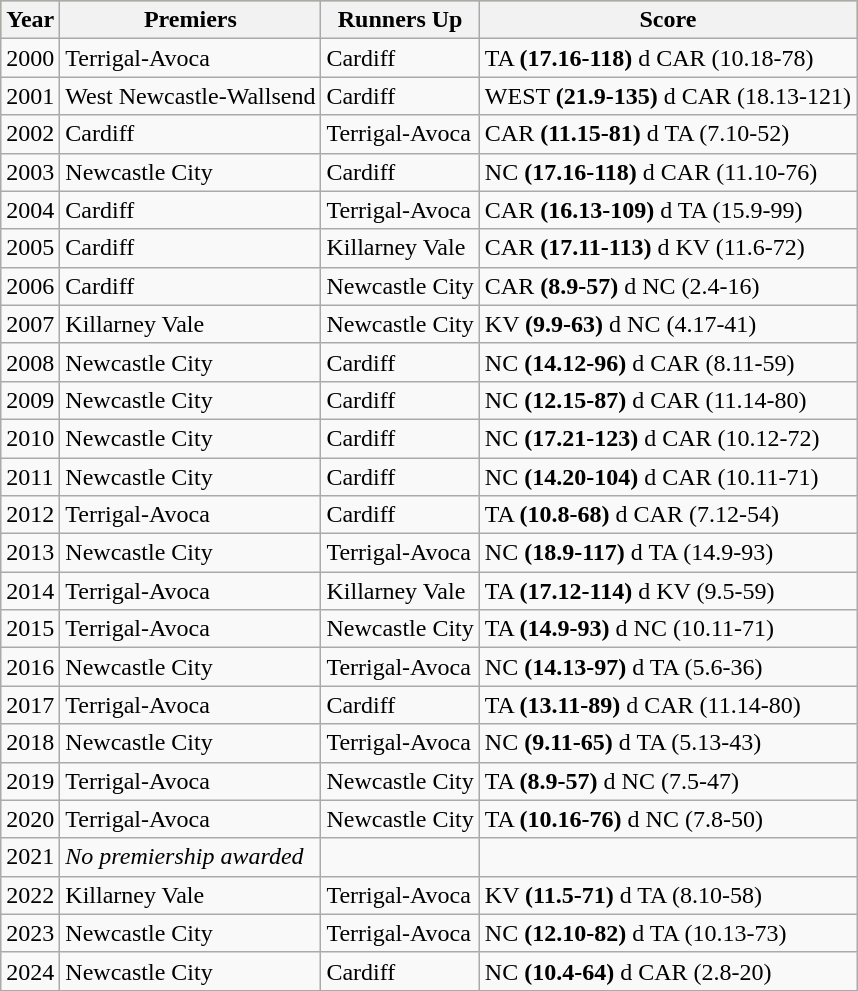<table class="wikitable">
<tr bgcolor=#bdb76b>
<th>Year</th>
<th>Premiers</th>
<th>Runners Up</th>
<th>Score</th>
</tr>
<tr>
<td>2000</td>
<td>Terrigal-Avoca</td>
<td>Cardiff</td>
<td>TA <strong>(17.16-118)</strong> d CAR (10.18-78)</td>
</tr>
<tr>
<td>2001</td>
<td>West Newcastle-Wallsend</td>
<td>Cardiff</td>
<td>WEST <strong>(21.9-135)</strong> d CAR (18.13-121)</td>
</tr>
<tr>
<td>2002</td>
<td>Cardiff</td>
<td>Terrigal-Avoca</td>
<td>CAR <strong>(11.15-81)</strong> d TA (7.10-52)</td>
</tr>
<tr>
<td>2003</td>
<td>Newcastle City</td>
<td>Cardiff</td>
<td>NC <strong>(17.16-118)</strong> d CAR (11.10-76)</td>
</tr>
<tr>
<td>2004</td>
<td>Cardiff</td>
<td>Terrigal-Avoca</td>
<td>CAR <strong>(16.13-109)</strong> d TA (15.9-99)</td>
</tr>
<tr>
<td>2005</td>
<td>Cardiff</td>
<td>Killarney Vale</td>
<td>CAR <strong>(17.11-113)</strong> d KV (11.6-72)</td>
</tr>
<tr>
<td>2006</td>
<td>Cardiff</td>
<td>Newcastle City</td>
<td>CAR <strong>(8.9-57)</strong> d NC (2.4-16)</td>
</tr>
<tr>
<td>2007</td>
<td>Killarney Vale</td>
<td>Newcastle City</td>
<td>KV <strong>(9.9-63)</strong> d NC (4.17-41)</td>
</tr>
<tr>
<td>2008</td>
<td>Newcastle City</td>
<td>Cardiff</td>
<td>NC <strong>(14.12-96)</strong> d CAR (8.11-59)</td>
</tr>
<tr>
<td>2009</td>
<td>Newcastle City</td>
<td>Cardiff</td>
<td>NC <strong>(12.15-87)</strong> d CAR (11.14-80)</td>
</tr>
<tr>
<td>2010</td>
<td>Newcastle City</td>
<td>Cardiff</td>
<td>NC <strong>(17.21-123)</strong> d CAR (10.12-72)</td>
</tr>
<tr>
<td>2011</td>
<td>Newcastle City</td>
<td>Cardiff</td>
<td>NC <strong>(14.20-104)</strong> d CAR (10.11-71)</td>
</tr>
<tr>
<td>2012</td>
<td>Terrigal-Avoca</td>
<td>Cardiff</td>
<td>TA <strong>(10.8-68)</strong> d CAR (7.12-54)</td>
</tr>
<tr>
<td>2013</td>
<td>Newcastle City</td>
<td>Terrigal-Avoca</td>
<td>NC <strong>(18.9-117)</strong> d TA (14.9-93)</td>
</tr>
<tr>
<td>2014</td>
<td>Terrigal-Avoca</td>
<td>Killarney Vale</td>
<td>TA <strong>(17.12-114)</strong> d KV (9.5-59)</td>
</tr>
<tr>
<td>2015</td>
<td>Terrigal-Avoca</td>
<td>Newcastle City</td>
<td>TA <strong>(14.9-93)</strong> d NC (10.11-71)</td>
</tr>
<tr>
<td>2016</td>
<td>Newcastle City</td>
<td>Terrigal-Avoca</td>
<td>NC <strong>(14.13-97)</strong> d TA (5.6-36)</td>
</tr>
<tr>
<td>2017</td>
<td>Terrigal-Avoca</td>
<td>Cardiff</td>
<td>TA <strong>(13.11-89)</strong> d CAR (11.14-80)</td>
</tr>
<tr>
<td>2018</td>
<td>Newcastle City</td>
<td>Terrigal-Avoca</td>
<td>NC <strong>(9.11-65)</strong> d TA (5.13-43)</td>
</tr>
<tr>
<td>2019</td>
<td>Terrigal-Avoca</td>
<td>Newcastle City</td>
<td>TA <strong>(8.9-57)</strong> d NC (7.5-47)</td>
</tr>
<tr>
<td>2020</td>
<td>Terrigal-Avoca</td>
<td>Newcastle City</td>
<td>TA <strong>(10.16-76)</strong> d NC (7.8-50)</td>
</tr>
<tr>
<td>2021</td>
<td><em>No premiership awarded</em></td>
<td></td>
<td></td>
</tr>
<tr>
<td>2022</td>
<td>Killarney Vale</td>
<td>Terrigal-Avoca</td>
<td>KV <strong>(11.5-71)</strong> d TA (8.10-58)</td>
</tr>
<tr>
<td>2023</td>
<td>Newcastle City</td>
<td>Terrigal-Avoca</td>
<td>NC <strong>(12.10-82)</strong> d TA (10.13-73)</td>
</tr>
<tr>
<td>2024</td>
<td>Newcastle City</td>
<td>Cardiff</td>
<td>NC <strong>(10.4-64)</strong> d CAR (2.8-20)</td>
</tr>
</table>
